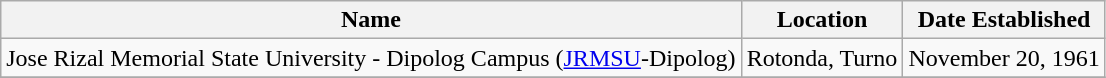<table class = "wikitable">
<tr>
<th>Name</th>
<th>Location</th>
<th>Date Established</th>
</tr>
<tr>
<td>Jose Rizal Memorial State University - Dipolog Campus (<a href='#'>JRMSU</a>-Dipolog)</td>
<td>Rotonda, Turno</td>
<td>November 20, 1961 </td>
</tr>
<tr>
</tr>
</table>
